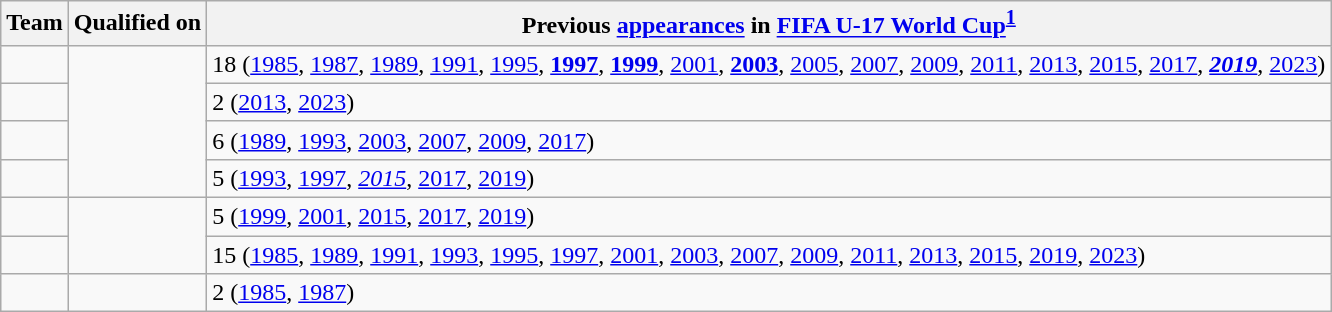<table class="wikitable sortable">
<tr>
<th>Team</th>
<th>Qualified on</th>
<th data-sort-type="number">Previous <a href='#'>appearances</a> in <a href='#'>FIFA U-17 World Cup</a><sup><strong><a href='#'>1</a></strong></sup></th>
</tr>
<tr>
<td></td>
<td rowspan="4"></td>
<td>18 (<a href='#'>1985</a>, <a href='#'>1987</a>, <a href='#'>1989</a>, <a href='#'>1991</a>, <a href='#'>1995</a>, <strong><a href='#'>1997</a></strong>, <strong><a href='#'>1999</a></strong>, <a href='#'>2001</a>, <strong><a href='#'>2003</a></strong>, <a href='#'>2005</a>, <a href='#'>2007</a>, <a href='#'>2009</a>, <a href='#'>2011</a>, <a href='#'>2013</a>, <a href='#'>2015</a>, <a href='#'>2017</a>, <strong><em><a href='#'>2019</a></em></strong>, <a href='#'>2023</a>)</td>
</tr>
<tr>
<td></td>
<td>2 (<a href='#'>2013</a>, <a href='#'>2023</a>)</td>
</tr>
<tr>
<td></td>
<td>6 (<a href='#'>1989</a>, <a href='#'>1993</a>, <a href='#'>2003</a>, <a href='#'>2007</a>, <a href='#'>2009</a>, <a href='#'>2017</a>)</td>
</tr>
<tr>
<td></td>
<td>5 (<a href='#'>1993</a>, <a href='#'>1997</a>, <em><a href='#'>2015</a></em>, <a href='#'>2017</a>, <a href='#'>2019</a>)</td>
</tr>
<tr>
<td></td>
<td rowspan="2"></td>
<td>5 (<a href='#'>1999</a>, <a href='#'>2001</a>, <a href='#'>2015</a>, <a href='#'>2017</a>, <a href='#'>2019</a>)</td>
</tr>
<tr>
<td></td>
<td>15 (<a href='#'>1985</a>, <a href='#'>1989</a>, <a href='#'>1991</a>, <a href='#'>1993</a>, <a href='#'>1995</a>, <a href='#'>1997</a>, <a href='#'>2001</a>, <a href='#'>2003</a>, <a href='#'>2007</a>, <a href='#'>2009</a>, <a href='#'>2011</a>, <a href='#'>2013</a>, <a href='#'>2015</a>, <a href='#'>2019</a>, <a href='#'>2023</a>)</td>
</tr>
<tr>
<td></td>
<td></td>
<td>2 (<a href='#'>1985</a>, <a href='#'>1987</a>)</td>
</tr>
</table>
